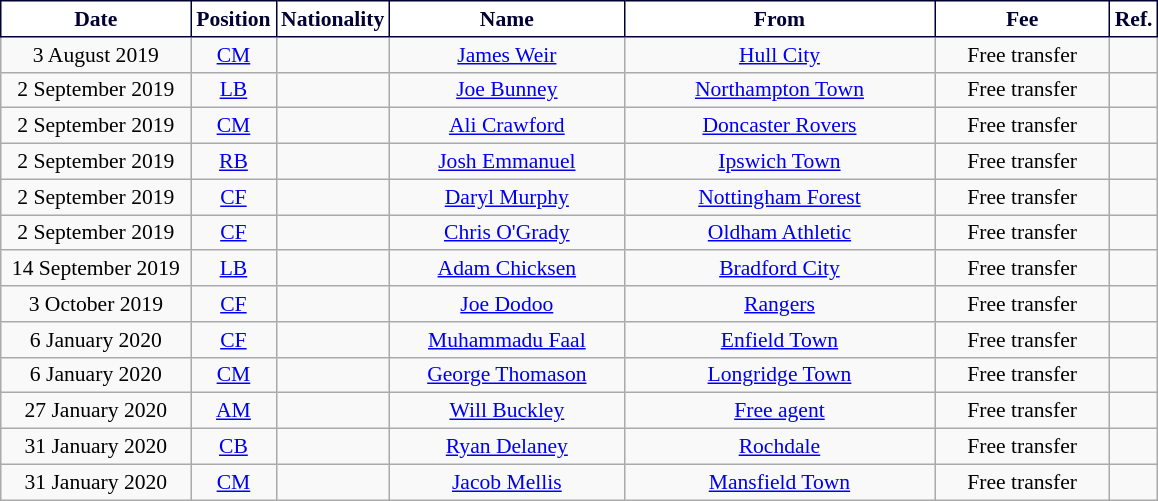<table class="wikitable"  style="text-align:center; font-size:90%; ">
<tr>
<th style="background:#FFFFFF;color:#000033;border:1px solid #000033; width:120px;">Date</th>
<th style="background:#FFFFFF;color:#000033;border:1px solid #000033; width:50px;">Position</th>
<th style="background:#FFFFFF;color:#000033;border:1px solid #000033; width:50px;">Nationality</th>
<th style="background:#FFFFFF;color:#000033;border:1px solid #000033; width:150px;">Name</th>
<th style="background:#FFFFFF;color:#000033;border:1px solid #000033; width:200px;">From</th>
<th style="background:#FFFFFF;color:#000033;border:1px solid #000033; width:110px;">Fee</th>
<th style="background:#FFFFFF;color:#000033;border:1px solid #000033; width:25px;">Ref.</th>
</tr>
<tr>
<td>3 August 2019</td>
<td><a href='#'>CM</a></td>
<td></td>
<td><a href='#'>James Weir</a></td>
<td> <a href='#'>Hull City</a></td>
<td>Free transfer</td>
<td></td>
</tr>
<tr>
<td>2 September 2019</td>
<td><a href='#'>LB</a></td>
<td></td>
<td><a href='#'>Joe Bunney</a></td>
<td> <a href='#'>Northampton Town</a></td>
<td>Free transfer</td>
<td></td>
</tr>
<tr>
<td>2 September 2019</td>
<td><a href='#'>CM</a></td>
<td></td>
<td><a href='#'>Ali Crawford</a></td>
<td> <a href='#'>Doncaster Rovers</a></td>
<td>Free transfer</td>
<td></td>
</tr>
<tr>
<td>2 September 2019</td>
<td><a href='#'>RB</a></td>
<td></td>
<td><a href='#'>Josh Emmanuel</a></td>
<td> <a href='#'>Ipswich Town</a></td>
<td>Free transfer</td>
<td></td>
</tr>
<tr>
<td>2 September 2019</td>
<td><a href='#'>CF</a></td>
<td></td>
<td><a href='#'>Daryl Murphy</a></td>
<td> <a href='#'>Nottingham Forest</a></td>
<td>Free transfer</td>
<td></td>
</tr>
<tr>
<td>2 September 2019</td>
<td><a href='#'>CF</a></td>
<td></td>
<td><a href='#'>Chris O'Grady</a></td>
<td> <a href='#'>Oldham Athletic</a></td>
<td>Free transfer</td>
<td></td>
</tr>
<tr>
<td>14 September 2019</td>
<td><a href='#'>LB</a></td>
<td></td>
<td><a href='#'>Adam Chicksen</a></td>
<td> <a href='#'>Bradford City</a></td>
<td>Free transfer</td>
<td></td>
</tr>
<tr>
<td>3 October 2019</td>
<td><a href='#'>CF</a></td>
<td></td>
<td><a href='#'>Joe Dodoo</a></td>
<td> <a href='#'>Rangers</a></td>
<td>Free transfer</td>
<td></td>
</tr>
<tr>
<td>6 January 2020</td>
<td><a href='#'>CF</a></td>
<td></td>
<td><a href='#'>Muhammadu Faal</a></td>
<td> <a href='#'>Enfield Town</a></td>
<td>Free transfer</td>
<td></td>
</tr>
<tr>
<td>6 January 2020</td>
<td><a href='#'>CM</a></td>
<td></td>
<td><a href='#'>George Thomason</a></td>
<td> <a href='#'>Longridge Town</a></td>
<td>Free transfer</td>
<td></td>
</tr>
<tr>
<td>27 January 2020</td>
<td><a href='#'>AM</a></td>
<td></td>
<td><a href='#'>Will Buckley</a></td>
<td><a href='#'>Free agent</a></td>
<td>Free transfer</td>
<td></td>
</tr>
<tr>
<td>31 January 2020</td>
<td><a href='#'>CB</a></td>
<td></td>
<td><a href='#'>Ryan Delaney</a></td>
<td> <a href='#'>Rochdale</a></td>
<td>Free transfer</td>
<td></td>
</tr>
<tr>
<td>31 January 2020</td>
<td><a href='#'>CM</a></td>
<td></td>
<td><a href='#'>Jacob Mellis</a></td>
<td> <a href='#'>Mansfield Town</a></td>
<td>Free transfer</td>
<td></td>
</tr>
</table>
